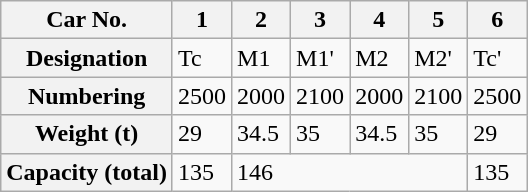<table class="wikitable">
<tr>
<th>Car No.</th>
<th>1</th>
<th>2</th>
<th>3</th>
<th>4</th>
<th>5</th>
<th>6</th>
</tr>
<tr>
<th>Designation</th>
<td>Tc</td>
<td>M1</td>
<td>M1'</td>
<td>M2</td>
<td>M2'</td>
<td>Tc'</td>
</tr>
<tr>
<th>Numbering</th>
<td>2500</td>
<td>2000</td>
<td>2100</td>
<td>2000</td>
<td>2100</td>
<td>2500</td>
</tr>
<tr>
<th>Weight (t)</th>
<td>29</td>
<td>34.5</td>
<td>35</td>
<td>34.5</td>
<td>35</td>
<td>29</td>
</tr>
<tr>
<th>Capacity (total)</th>
<td>135</td>
<td colspan="4">146</td>
<td>135</td>
</tr>
</table>
